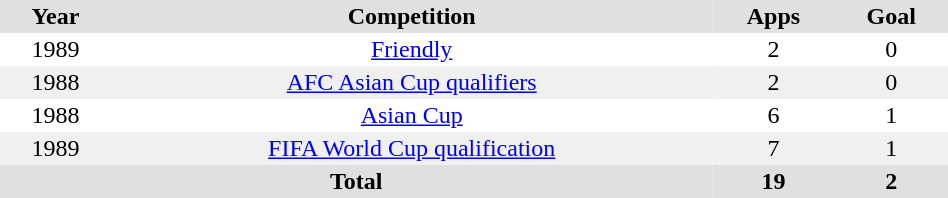<table border="0" cellpadding="2" cellspacing="0" style="width:50%;">
<tr style="text-align:center; background:#e0e0e0;">
<th>Year</th>
<th>Competition</th>
<th>Apps</th>
<th>Goal</th>
</tr>
<tr style="text-align:center;">
<td>1989</td>
<td><a href='#'>Friendly</a></td>
<td>2</td>
<td>0</td>
</tr>
<tr style="text-align:center; background:#f0f0f0;">
<td>1988</td>
<td><a href='#'>AFC Asian Cup qualifiers</a></td>
<td>2</td>
<td>0</td>
</tr>
<tr style="text-align:center;">
<td>1988</td>
<td><a href='#'>Asian Cup</a></td>
<td>6</td>
<td>1</td>
</tr>
<tr style="text-align:center; background:#f0f0f0;">
<td>1989</td>
<td><a href='#'>FIFA World Cup qualification</a></td>
<td>7</td>
<td>1</td>
</tr>
<tr style="text-align:center; background:#e0e0e0;">
<th colspan="2">Total</th>
<th style="text-align:center;">19</th>
<th style="text-align:center;">2</th>
</tr>
</table>
